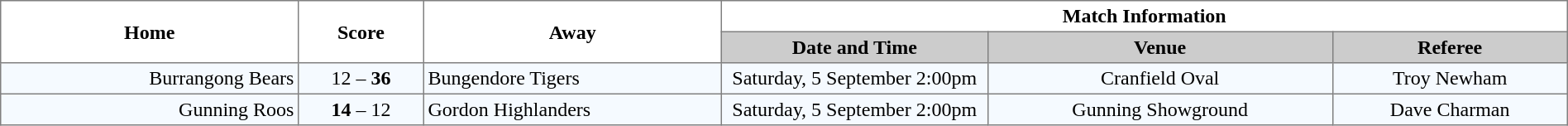<table width="100%" cellspacing="0" cellpadding="3" border="1" style="border-collapse:collapse;  text-align:center;">
<tr>
<th rowspan="2" width="19%">Home</th>
<th rowspan="2" width="8%">Score</th>
<th rowspan="2" width="19%">Away</th>
<th colspan="3">Match Information</th>
</tr>
<tr bgcolor="#CCCCCC">
<th width="17%">Date and Time</th>
<th width="22%">Venue</th>
<th width="50%">Referee</th>
</tr>
<tr style="text-align:center; background:#f5faff;">
<td align="right">Burrangong Bears </td>
<td align="center">12 – <strong>36</strong></td>
<td align="left"> Bungendore Tigers</td>
<td>Saturday, 5 September 2:00pm</td>
<td>Cranfield Oval</td>
<td>Troy Newham</td>
</tr>
<tr style="text-align:center; background:#f5faff;">
<td align="right">Gunning Roos </td>
<td align="center"><strong>14</strong> – 12</td>
<td align="left"> Gordon Highlanders</td>
<td>Saturday, 5 September 2:00pm</td>
<td>Gunning Showground</td>
<td>Dave Charman</td>
</tr>
</table>
